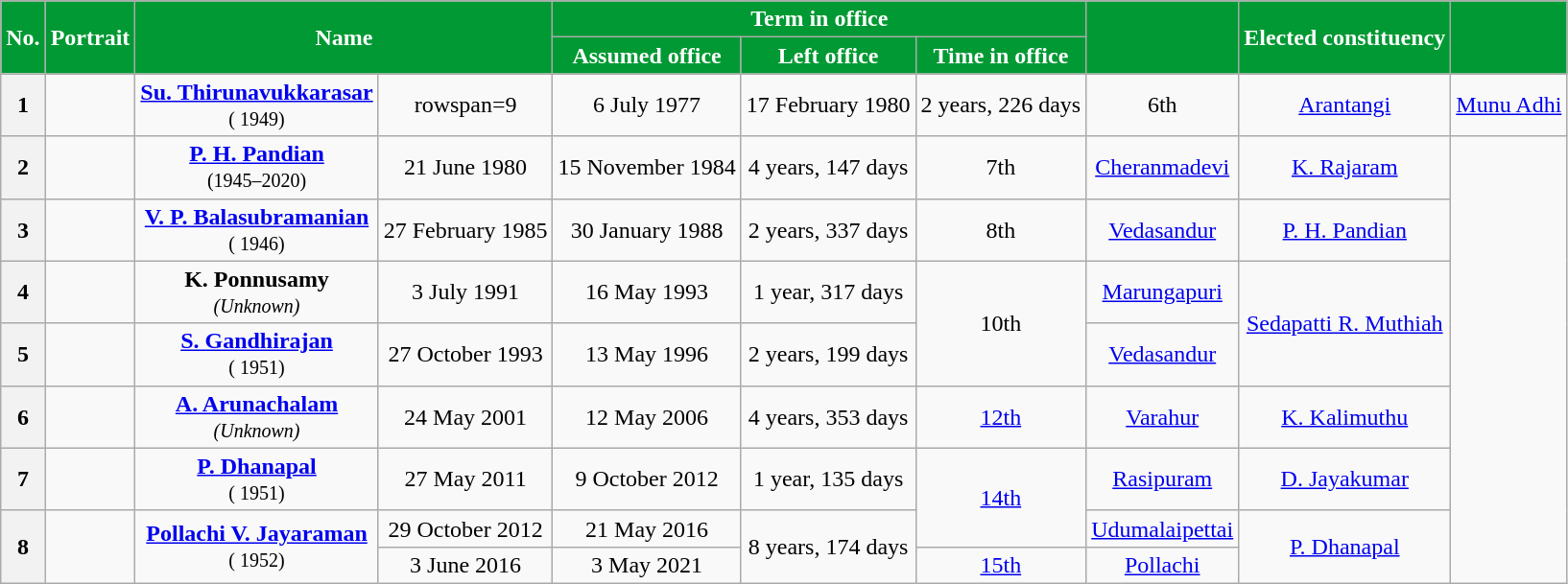<table class="wikitable sortable" style="text-align:center;">
<tr>
<th rowspan=2 style="background-color:#009933;color:white">No.</th>
<th rowspan=2 style="background-color:#009933;color:white">Portrait</th>
<th colspan=2 rowspan=2 style="background-color:#009933;color:white">Name<br></th>
<th colspan=3 style="background-color:#009933;color:white">Term in office</th>
<th rowspan=2 style="background-color:#009933;color:white"><a href='#'></a><br></th>
<th rowspan=2 style="background-color:#009933;color:white">Elected constituency</th>
<th rowspan=2 style="background-color:#009933;color:white"><a href='#'></a></th>
</tr>
<tr>
<th style="background-color:#009933;color:white">Assumed office</th>
<th style="background-color:#009933;color:white">Left office</th>
<th style="background-color:#009933;color:white">Time in office</th>
</tr>
<tr>
<th>1</th>
<td></td>
<td><strong><a href='#'>Su. Thirunavukkarasar</a></strong><br><small>( 1949)</small></td>
<td>rowspan=9 </td>
<td>6 July 1977</td>
<td>17 February 1980</td>
<td>2 years, 226 days</td>
<td>6th<br></td>
<td><a href='#'>Arantangi</a></td>
<td><a href='#'>Munu Adhi</a></td>
</tr>
<tr>
<th>2</th>
<td></td>
<td><strong><a href='#'>P. H. Pandian</a></strong><br><small>(1945–2020)</small></td>
<td>21 June 1980</td>
<td>15 November 1984</td>
<td>4 years, 147 days</td>
<td>7th<br></td>
<td><a href='#'>Cheranmadevi</a></td>
<td><a href='#'>K. Rajaram</a></td>
</tr>
<tr>
<th>3</th>
<td></td>
<td><strong><a href='#'>V. P. Balasubramanian</a></strong><br><small>( 1946)</small></td>
<td>27 February 1985</td>
<td>30 January 1988</td>
<td>2 years, 337 days</td>
<td>8th<br></td>
<td><a href='#'>Vedasandur</a></td>
<td><a href='#'>P. H. Pandian</a></td>
</tr>
<tr>
<th>4</th>
<td></td>
<td><strong>K. Ponnusamy</strong><br><small><em>(Unknown)</em></small></td>
<td>3 July 1991</td>
<td>16 May 1993</td>
<td>1 year, 317 days</td>
<td rowspan=2>10th<br></td>
<td><a href='#'>Marungapuri</a></td>
<td rowspan=2><a href='#'>Sedapatti R. Muthiah</a></td>
</tr>
<tr>
<th>5</th>
<td></td>
<td><strong><a href='#'>S. Gandhirajan</a></strong><br><small>( 1951)</small></td>
<td>27 October 1993</td>
<td>13 May 1996</td>
<td>2 years, 199 days</td>
<td><a href='#'>Vedasandur</a></td>
</tr>
<tr>
<th>6</th>
<td></td>
<td><strong><a href='#'>A. Arunachalam</a></strong><br><small><em>(Unknown)</em></small></td>
<td>24 May 2001</td>
<td>12 May 2006</td>
<td>4 years, 353 days</td>
<td><a href='#'>12th</a><br></td>
<td><a href='#'>Varahur</a></td>
<td><a href='#'>K. Kalimuthu</a></td>
</tr>
<tr>
<th>7</th>
<td></td>
<td><strong><a href='#'>P. Dhanapal</a></strong><br><small>( 1951)</small></td>
<td>27 May 2011</td>
<td>9 October 2012</td>
<td>1 year, 135 days</td>
<td rowspan=2><a href='#'>14th</a><br></td>
<td><a href='#'>Rasipuram</a></td>
<td><a href='#'>D. Jayakumar</a></td>
</tr>
<tr>
<th rowspan=2>8</th>
<td rowspan=2></td>
<td rowspan=2><strong><a href='#'>Pollachi V. Jayaraman</a></strong><br><small>( 1952)</small></td>
<td>29 October 2012</td>
<td>21 May 2016</td>
<td rowspan=2>8 years, 174 days</td>
<td><a href='#'>Udumalaipettai</a></td>
<td rowspan=2><a href='#'>P. Dhanapal</a></td>
</tr>
<tr>
<td>3 June 2016</td>
<td>3 May 2021</td>
<td><a href='#'>15th</a><br></td>
<td><a href='#'>Pollachi</a></td>
</tr>
</table>
